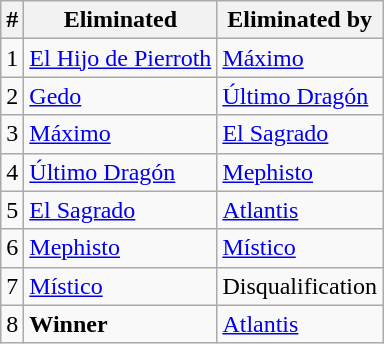<table class="wikitable sortable">
<tr>
<th data-sort-type="number" scope="col">#</th>
<th scope="col">Eliminated</th>
<th scope="col">Eliminated by</th>
</tr>
<tr>
<td>1</td>
<td><a href='#'>El Hijo de Pierroth</a></td>
<td><a href='#'>Máximo</a></td>
</tr>
<tr>
<td>2</td>
<td><a href='#'>Gedo</a></td>
<td><a href='#'>Último Dragón</a></td>
</tr>
<tr>
<td>3</td>
<td><a href='#'>Máximo</a></td>
<td><a href='#'>El Sagrado</a></td>
</tr>
<tr>
<td>4</td>
<td><a href='#'>Último Dragón</a></td>
<td><a href='#'>Mephisto</a></td>
</tr>
<tr>
<td>5</td>
<td><a href='#'>El Sagrado</a></td>
<td><a href='#'>Atlantis</a></td>
</tr>
<tr>
<td>6</td>
<td><a href='#'>Mephisto</a></td>
<td><a href='#'>Místico</a></td>
</tr>
<tr>
<td>7</td>
<td><a href='#'>Místico</a></td>
<td>Disqualification</td>
</tr>
<tr>
<td>8</td>
<td><strong>Winner</strong></td>
<td><a href='#'>Atlantis</a></td>
</tr>
</table>
